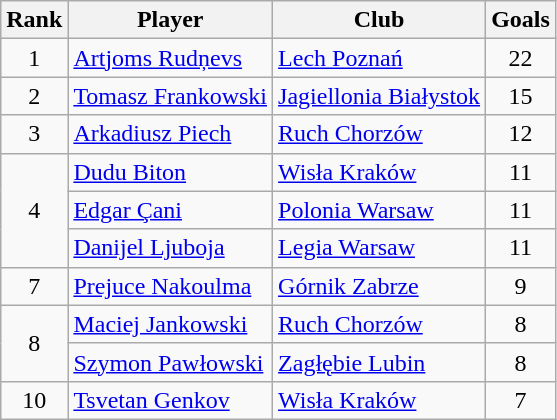<table class="wikitable" style="text-align:center">
<tr>
<th>Rank</th>
<th>Player</th>
<th>Club</th>
<th>Goals</th>
</tr>
<tr>
<td rowspan="1">1</td>
<td align="left"> <a href='#'>Artjoms Rudņevs</a></td>
<td align="left"><a href='#'>Lech Poznań</a></td>
<td>22</td>
</tr>
<tr>
<td rowspan="1">2</td>
<td align="left"> <a href='#'>Tomasz Frankowski</a></td>
<td align="left"><a href='#'>Jagiellonia Białystok</a></td>
<td>15</td>
</tr>
<tr>
<td rowspan="1">3</td>
<td align="left"> <a href='#'>Arkadiusz Piech</a></td>
<td align="left"><a href='#'>Ruch Chorzów</a></td>
<td>12</td>
</tr>
<tr>
<td rowspan="3">4</td>
<td align="left"> <a href='#'>Dudu Biton</a></td>
<td align="left"><a href='#'>Wisła Kraków</a></td>
<td>11</td>
</tr>
<tr>
<td align="left"> <a href='#'>Edgar Çani</a></td>
<td align="left"><a href='#'>Polonia Warsaw</a></td>
<td>11</td>
</tr>
<tr>
<td align="left"> <a href='#'>Danijel Ljuboja</a></td>
<td align="left"><a href='#'>Legia Warsaw</a></td>
<td>11</td>
</tr>
<tr>
<td rowspan="1">7</td>
<td align="left"> <a href='#'>Prejuce Nakoulma</a></td>
<td align="left"><a href='#'>Górnik Zabrze</a></td>
<td>9</td>
</tr>
<tr>
<td rowspan="2">8</td>
<td align="left"> <a href='#'>Maciej Jankowski</a></td>
<td align="left"><a href='#'>Ruch Chorzów</a></td>
<td>8</td>
</tr>
<tr>
<td align="left"> <a href='#'>Szymon Pawłowski</a></td>
<td align="left"><a href='#'>Zagłębie Lubin</a></td>
<td>8</td>
</tr>
<tr>
<td rowspan="1">10</td>
<td align="left"> <a href='#'>Tsvetan Genkov</a></td>
<td align="left"><a href='#'>Wisła Kraków</a></td>
<td>7</td>
</tr>
</table>
